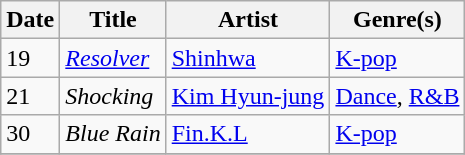<table class="wikitable" style="text-align: left;">
<tr>
<th>Date</th>
<th>Title</th>
<th>Artist</th>
<th>Genre(s)</th>
</tr>
<tr>
<td>19</td>
<td><em><a href='#'>Resolver</a></em></td>
<td><a href='#'>Shinhwa</a></td>
<td><a href='#'>K-pop</a></td>
</tr>
<tr>
<td>21</td>
<td><em>Shocking</em></td>
<td><a href='#'>Kim Hyun-jung</a></td>
<td><a href='#'>Dance</a>, <a href='#'>R&B</a></td>
</tr>
<tr>
<td>30</td>
<td><em>Blue Rain</em></td>
<td><a href='#'>Fin.K.L</a></td>
<td><a href='#'>K-pop</a></td>
</tr>
<tr>
</tr>
</table>
